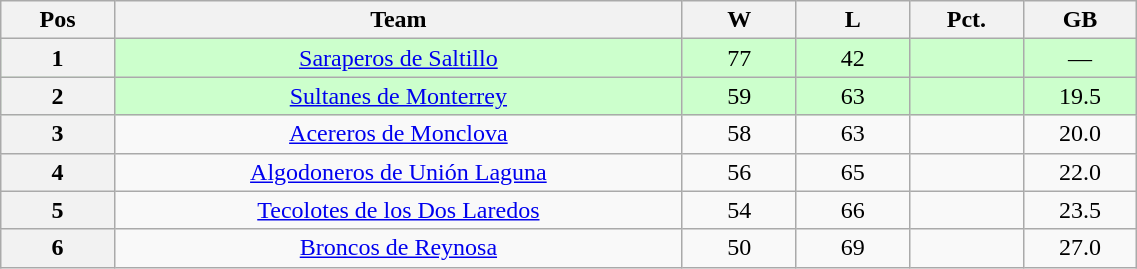<table class="wikitable plainrowheaders" width="60%" style="text-align:center;">
<tr>
<th scope="col" width="5%">Pos</th>
<th scope="col" width="25%">Team</th>
<th scope="col" width="5%">W</th>
<th scope="col" width="5%">L</th>
<th scope="col" width="5%">Pct.</th>
<th scope="col" width="5%">GB</th>
</tr>
<tr style="background-color:#ccffcc;">
<th>1</th>
<td><a href='#'>Saraperos de Saltillo</a></td>
<td>77</td>
<td>42</td>
<td></td>
<td>—</td>
</tr>
<tr style="background-color:#ccffcc;">
<th>2</th>
<td><a href='#'>Sultanes de Monterrey</a></td>
<td>59</td>
<td>63</td>
<td></td>
<td>19.5</td>
</tr>
<tr>
<th>3</th>
<td><a href='#'>Acereros de Monclova</a></td>
<td>58</td>
<td>63</td>
<td></td>
<td>20.0</td>
</tr>
<tr>
<th>4</th>
<td><a href='#'>Algodoneros de Unión Laguna</a></td>
<td>56</td>
<td>65</td>
<td></td>
<td>22.0</td>
</tr>
<tr>
<th>5</th>
<td><a href='#'>Tecolotes de los Dos Laredos</a></td>
<td>54</td>
<td>66</td>
<td></td>
<td>23.5</td>
</tr>
<tr>
<th>6</th>
<td><a href='#'>Broncos de Reynosa</a></td>
<td>50</td>
<td>69</td>
<td></td>
<td>27.0</td>
</tr>
</table>
